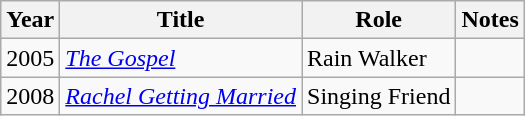<table class="wikitable sortable">
<tr>
<th>Year</th>
<th>Title</th>
<th>Role</th>
<th>Notes</th>
</tr>
<tr>
<td>2005</td>
<td><em><a href='#'>The Gospel</a></em></td>
<td>Rain Walker</td>
<td></td>
</tr>
<tr>
<td>2008</td>
<td><em><a href='#'>Rachel Getting Married</a></em></td>
<td>Singing Friend</td>
<td></td>
</tr>
</table>
